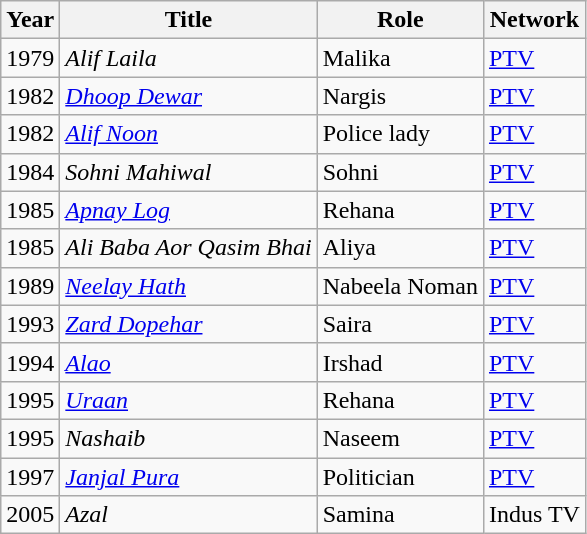<table class="wikitable sortable plainrowheaders">
<tr style="text-align:center;">
<th scope="col">Year</th>
<th scope="col">Title</th>
<th scope="col">Role</th>
<th scope="col">Network</th>
</tr>
<tr>
<td>1979</td>
<td><em>Alif Laila</em></td>
<td>Malika</td>
<td><a href='#'>PTV</a></td>
</tr>
<tr>
<td>1982</td>
<td><em><a href='#'>Dhoop Dewar</a></em></td>
<td>Nargis</td>
<td><a href='#'>PTV</a></td>
</tr>
<tr>
<td>1982</td>
<td><em><a href='#'>Alif Noon</a></em></td>
<td>Police lady</td>
<td><a href='#'>PTV</a></td>
</tr>
<tr>
<td>1984</td>
<td><em>Sohni Mahiwal</em></td>
<td>Sohni</td>
<td><a href='#'>PTV</a></td>
</tr>
<tr>
<td>1985</td>
<td><em><a href='#'>Apnay Log</a></em></td>
<td>Rehana</td>
<td><a href='#'>PTV</a></td>
</tr>
<tr>
<td>1985</td>
<td><em>Ali Baba Aor Qasim Bhai</em></td>
<td>Aliya</td>
<td><a href='#'>PTV</a></td>
</tr>
<tr>
<td>1989</td>
<td><em><a href='#'>Neelay Hath</a></em></td>
<td>Nabeela Noman</td>
<td><a href='#'>PTV</a></td>
</tr>
<tr>
<td>1993</td>
<td><em><a href='#'>Zard Dopehar</a></em></td>
<td>Saira</td>
<td><a href='#'>PTV</a></td>
</tr>
<tr>
<td>1994</td>
<td><em><a href='#'>Alao</a></em></td>
<td>Irshad</td>
<td><a href='#'>PTV</a></td>
</tr>
<tr>
<td>1995</td>
<td><em><a href='#'>Uraan</a></em></td>
<td>Rehana</td>
<td><a href='#'>PTV</a></td>
</tr>
<tr>
<td>1995</td>
<td><em>Nashaib</em></td>
<td>Naseem</td>
<td><a href='#'>PTV</a></td>
</tr>
<tr>
<td>1997</td>
<td><em><a href='#'>Janjal Pura</a></em></td>
<td>Politician</td>
<td><a href='#'>PTV</a></td>
</tr>
<tr>
<td>2005</td>
<td><em>Azal</em></td>
<td>Samina</td>
<td>Indus TV</td>
</tr>
</table>
